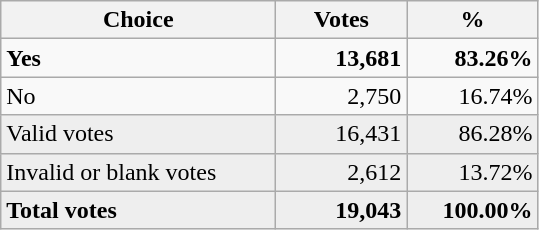<table class="wikitable">
<tr>
<th style=width:11em>Choice</th>
<th style=width:5em>Votes</th>
<th style=width:5em>%</th>
</tr>
<tr>
<td> <strong>Yes</strong></td>
<td style="text-align: right;"><strong>13,681</strong></td>
<td style="text-align: right;"><strong>83.26%	</strong></td>
</tr>
<tr>
<td> No</td>
<td style="text-align: right;">2,750</td>
<td style="text-align: right;">16.74%</td>
</tr>
<tr style="background-color:#eeeeee" |>
<td>Valid votes</td>
<td style="text-align: right;">16,431</td>
<td style="text-align: right;">86.28%</td>
</tr>
<tr style="background-color:#eeeeee" |>
<td>Invalid or blank votes</td>
<td style="text-align: right;">2,612</td>
<td style="text-align: right;">13.72%</td>
</tr>
<tr style="background-color:#eeeeee" |>
<td><strong>Total votes </strong></td>
<td style="text-align: right;"><strong>19,043</strong></td>
<td style="text-align: right;"><strong>100.00%</strong></td>
</tr>
</table>
